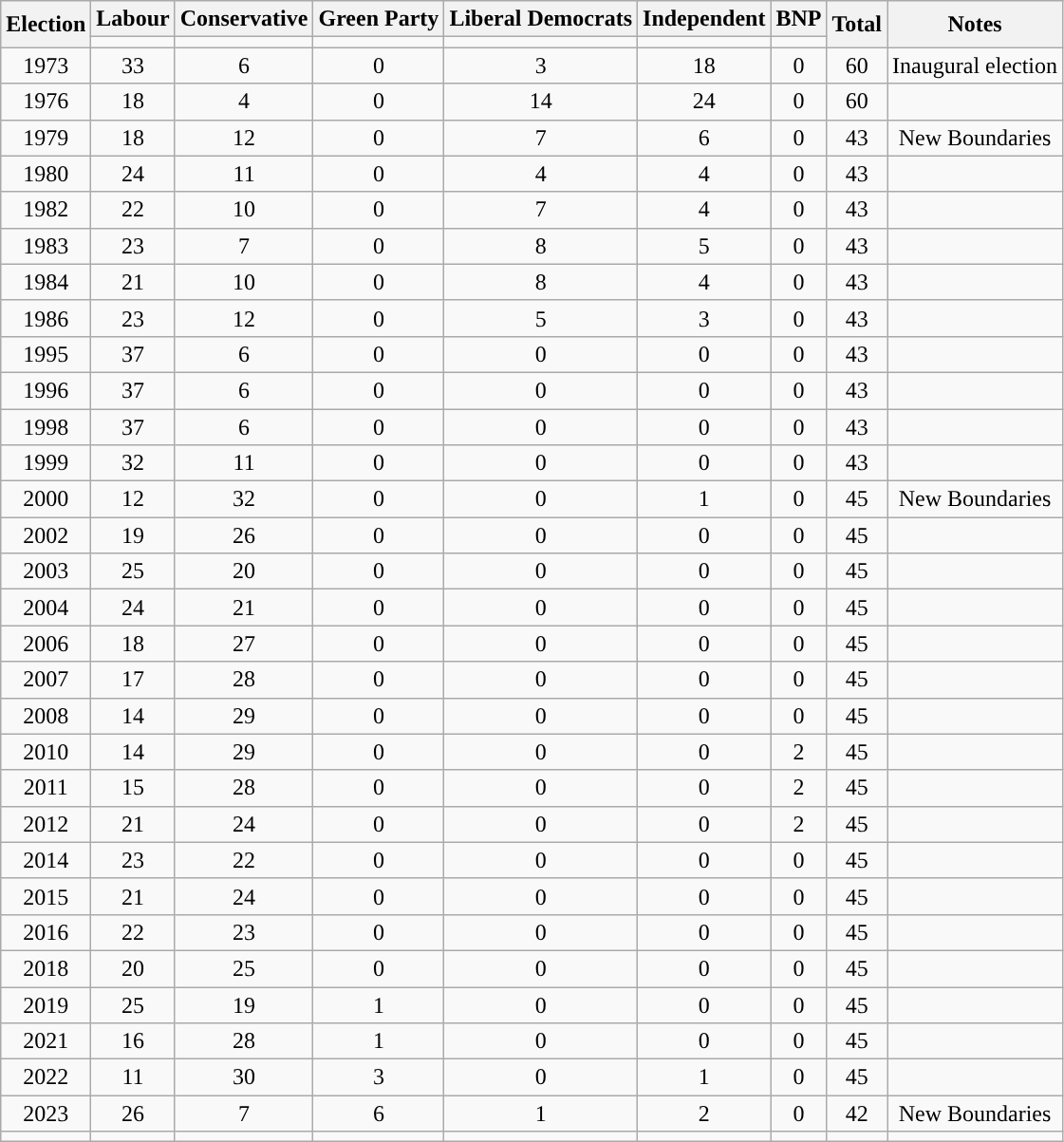<table class="wikitable" style="text-align: center">
<tr>
<th rowspan="2">Election</th>
<th>Labour</th>
<th>Conservative</th>
<th>Green Party</th>
<th>Liberal Democrats</th>
<th>Independent</th>
<th>BNP</th>
<th rowspan="2">Total</th>
<th rowspan="2">Notes</th>
</tr>
<tr>
<td style="background-color: "></td>
<td style="background-color: "></td>
<td style="background-color: "></td>
<td style="background-color: "></td>
<td style="background-color: "></td>
<td style="background-color: "></td>
</tr>
<tr>
<td>1973</td>
<td>33</td>
<td>6</td>
<td>0</td>
<td>3</td>
<td>18</td>
<td>0</td>
<td>60</td>
<td>Inaugural election</td>
</tr>
<tr>
<td>1976</td>
<td>18</td>
<td>4</td>
<td>0</td>
<td>14</td>
<td>24</td>
<td>0</td>
<td>60</td>
<td></td>
</tr>
<tr>
<td>1979</td>
<td>18</td>
<td>12</td>
<td>0</td>
<td>7</td>
<td>6</td>
<td>0</td>
<td>43</td>
<td>New Boundaries</td>
</tr>
<tr>
<td>1980</td>
<td>24</td>
<td>11</td>
<td>0</td>
<td>4</td>
<td>4</td>
<td>0</td>
<td>43</td>
<td></td>
</tr>
<tr>
<td>1982</td>
<td>22</td>
<td>10</td>
<td>0</td>
<td>7</td>
<td>4</td>
<td>0</td>
<td>43</td>
<td></td>
</tr>
<tr>
<td>1983</td>
<td>23</td>
<td>7</td>
<td>0</td>
<td>8</td>
<td>5</td>
<td>0</td>
<td>43</td>
<td></td>
</tr>
<tr>
<td>1984</td>
<td>21</td>
<td>10</td>
<td>0</td>
<td>8</td>
<td>4</td>
<td>0</td>
<td>43</td>
<td></td>
</tr>
<tr>
<td>1986</td>
<td>23</td>
<td>12</td>
<td>0</td>
<td>5</td>
<td>3</td>
<td>0</td>
<td>43</td>
<td></td>
</tr>
<tr>
<td>1995</td>
<td>37</td>
<td>6</td>
<td>0</td>
<td>0</td>
<td>0</td>
<td>0</td>
<td>43</td>
<td></td>
</tr>
<tr>
<td>1996</td>
<td>37</td>
<td>6</td>
<td>0</td>
<td>0</td>
<td>0</td>
<td>0</td>
<td>43</td>
<td></td>
</tr>
<tr>
<td>1998</td>
<td>37</td>
<td>6</td>
<td>0</td>
<td>0</td>
<td>0</td>
<td>0</td>
<td>43</td>
<td></td>
</tr>
<tr>
<td>1999</td>
<td>32</td>
<td>11</td>
<td>0</td>
<td>0</td>
<td>0</td>
<td>0</td>
<td>43</td>
<td></td>
</tr>
<tr>
<td>2000</td>
<td>12</td>
<td>32</td>
<td>0</td>
<td>0</td>
<td>1</td>
<td>0</td>
<td>45</td>
<td>New Boundaries</td>
</tr>
<tr>
<td>2002</td>
<td>19</td>
<td>26</td>
<td>0</td>
<td>0</td>
<td>0</td>
<td>0</td>
<td>45</td>
<td></td>
</tr>
<tr>
<td>2003</td>
<td>25</td>
<td>20</td>
<td>0</td>
<td>0</td>
<td>0</td>
<td>0</td>
<td>45</td>
<td></td>
</tr>
<tr>
<td>2004</td>
<td>24</td>
<td>21</td>
<td>0</td>
<td>0</td>
<td>0</td>
<td>0</td>
<td>45</td>
<td></td>
</tr>
<tr>
<td>2006</td>
<td>18</td>
<td>27</td>
<td>0</td>
<td>0</td>
<td>0</td>
<td>0</td>
<td>45</td>
<td></td>
</tr>
<tr>
<td>2007</td>
<td>17</td>
<td>28</td>
<td>0</td>
<td>0</td>
<td>0</td>
<td>0</td>
<td>45</td>
<td></td>
</tr>
<tr>
<td>2008</td>
<td>14</td>
<td>29</td>
<td>0</td>
<td>0</td>
<td>0</td>
<td>0</td>
<td>45</td>
<td></td>
</tr>
<tr>
<td>2010</td>
<td>14</td>
<td>29</td>
<td>0</td>
<td>0</td>
<td>0</td>
<td>2</td>
<td>45</td>
<td></td>
</tr>
<tr>
<td>2011</td>
<td>15</td>
<td>28</td>
<td>0</td>
<td>0</td>
<td>0</td>
<td>2</td>
<td>45</td>
<td></td>
</tr>
<tr>
<td>2012</td>
<td>21</td>
<td>24</td>
<td>0</td>
<td>0</td>
<td>0</td>
<td>2</td>
<td>45</td>
<td></td>
</tr>
<tr>
<td>2014</td>
<td>23</td>
<td>22</td>
<td>0</td>
<td>0</td>
<td>0</td>
<td>0</td>
<td>45</td>
<td></td>
</tr>
<tr>
<td>2015</td>
<td>21</td>
<td>24</td>
<td>0</td>
<td>0</td>
<td>0</td>
<td>0</td>
<td>45</td>
<td></td>
</tr>
<tr>
<td>2016</td>
<td>22</td>
<td>23</td>
<td>0</td>
<td>0</td>
<td>0</td>
<td>0</td>
<td>45</td>
<td></td>
</tr>
<tr>
<td>2018</td>
<td>20</td>
<td>25</td>
<td>0</td>
<td>0</td>
<td>0</td>
<td>0</td>
<td>45</td>
<td></td>
</tr>
<tr>
<td>2019</td>
<td>25</td>
<td>19</td>
<td>1</td>
<td>0</td>
<td>0</td>
<td>0</td>
<td>45</td>
<td></td>
</tr>
<tr>
<td>2021</td>
<td>16</td>
<td>28</td>
<td>1</td>
<td>0</td>
<td>0</td>
<td>0</td>
<td>45</td>
<td></td>
</tr>
<tr>
<td>2022</td>
<td>11</td>
<td>30</td>
<td>3</td>
<td>0</td>
<td>1</td>
<td>0</td>
<td>45</td>
<td></td>
</tr>
<tr>
<td>2023</td>
<td>26</td>
<td>7</td>
<td>6</td>
<td>1</td>
<td>2</td>
<td>0</td>
<td>42</td>
<td>New Boundaries</td>
</tr>
<tr>
<td></td>
<td style="background-color: "></td>
<td style="background-color: "></td>
<td style="background-color: "></td>
<td style="background-color: "></td>
<td style="background-color: "></td>
<td style="background-color: "></td>
<td></td>
</tr>
</table>
